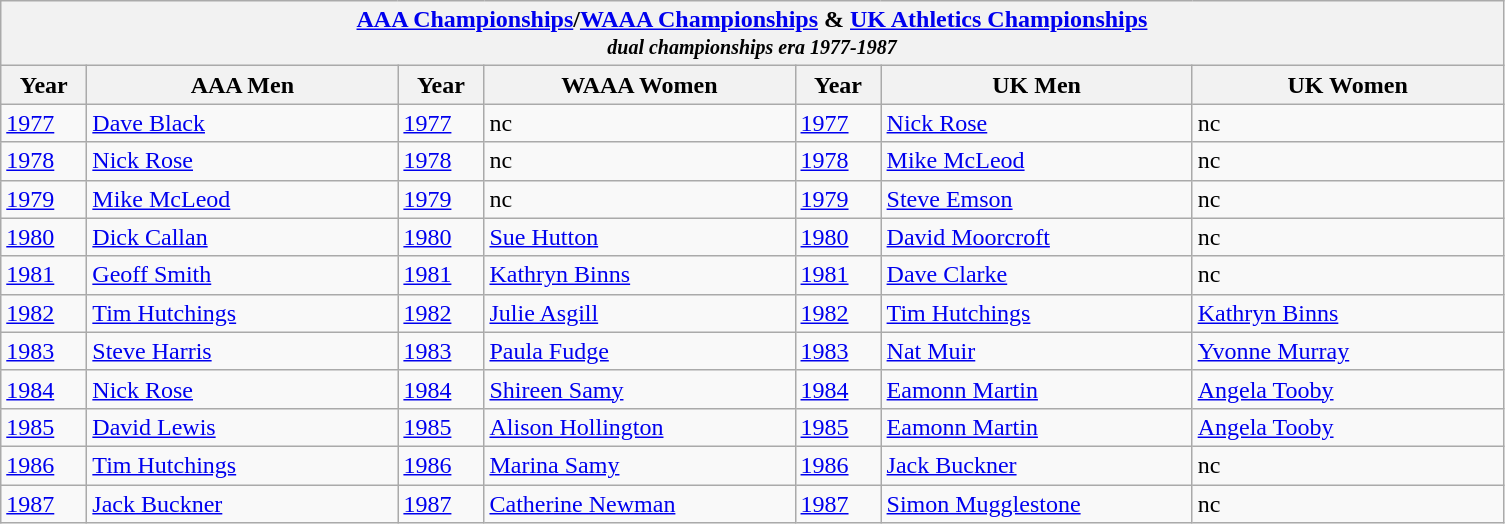<table class="wikitable">
<tr>
<th colspan="7"><a href='#'>AAA Championships</a>/<a href='#'>WAAA Championships</a> & <a href='#'>UK Athletics Championships</a><br><em><small>dual championships era 1977-1987</small></em></th>
</tr>
<tr>
<th width=50>Year</th>
<th width=200>AAA Men</th>
<th width=50>Year</th>
<th width=200>WAAA Women</th>
<th width=50>Year</th>
<th width=200>UK Men</th>
<th width=200>UK Women</th>
</tr>
<tr>
<td><a href='#'>1977</a></td>
<td><a href='#'>Dave Black</a></td>
<td><a href='#'>1977</a></td>
<td>nc</td>
<td><a href='#'>1977</a></td>
<td><a href='#'>Nick Rose</a></td>
<td>nc</td>
</tr>
<tr>
<td><a href='#'>1978</a></td>
<td><a href='#'>Nick Rose</a></td>
<td><a href='#'>1978</a></td>
<td>nc</td>
<td><a href='#'>1978</a></td>
<td><a href='#'>Mike McLeod</a></td>
<td>nc</td>
</tr>
<tr>
<td><a href='#'>1979</a></td>
<td><a href='#'>Mike McLeod</a></td>
<td><a href='#'>1979</a></td>
<td>nc</td>
<td><a href='#'>1979</a></td>
<td><a href='#'>Steve Emson</a></td>
<td>nc</td>
</tr>
<tr>
<td><a href='#'>1980</a></td>
<td><a href='#'>Dick Callan</a></td>
<td><a href='#'>1980</a></td>
<td><a href='#'>Sue Hutton</a></td>
<td><a href='#'>1980</a></td>
<td><a href='#'>David Moorcroft</a></td>
<td>nc</td>
</tr>
<tr>
<td><a href='#'>1981</a></td>
<td><a href='#'>Geoff Smith</a></td>
<td><a href='#'>1981</a></td>
<td><a href='#'>Kathryn Binns</a></td>
<td><a href='#'>1981</a></td>
<td><a href='#'>Dave Clarke</a></td>
<td>nc</td>
</tr>
<tr>
<td><a href='#'>1982</a></td>
<td><a href='#'>Tim Hutchings</a></td>
<td><a href='#'>1982</a></td>
<td><a href='#'>Julie Asgill</a></td>
<td><a href='#'>1982</a></td>
<td><a href='#'>Tim Hutchings</a></td>
<td><a href='#'>Kathryn Binns</a></td>
</tr>
<tr>
<td><a href='#'>1983</a></td>
<td><a href='#'>Steve Harris</a></td>
<td><a href='#'>1983</a></td>
<td><a href='#'>Paula Fudge</a></td>
<td><a href='#'>1983</a></td>
<td><a href='#'>Nat Muir</a></td>
<td><a href='#'>Yvonne Murray</a></td>
</tr>
<tr>
<td><a href='#'>1984</a></td>
<td><a href='#'>Nick Rose</a></td>
<td><a href='#'>1984</a></td>
<td><a href='#'>Shireen Samy</a></td>
<td><a href='#'>1984</a></td>
<td><a href='#'>Eamonn Martin</a></td>
<td><a href='#'>Angela Tooby</a></td>
</tr>
<tr>
<td><a href='#'>1985</a></td>
<td><a href='#'>David Lewis</a></td>
<td><a href='#'>1985</a></td>
<td><a href='#'>Alison Hollington</a></td>
<td><a href='#'>1985</a></td>
<td><a href='#'>Eamonn Martin</a></td>
<td><a href='#'>Angela Tooby</a></td>
</tr>
<tr>
<td><a href='#'>1986</a></td>
<td><a href='#'>Tim Hutchings</a></td>
<td><a href='#'>1986</a></td>
<td><a href='#'>Marina Samy</a></td>
<td><a href='#'>1986</a></td>
<td><a href='#'>Jack Buckner</a></td>
<td>nc</td>
</tr>
<tr>
<td><a href='#'>1987</a></td>
<td><a href='#'>Jack Buckner</a></td>
<td><a href='#'>1987</a></td>
<td><a href='#'>Catherine Newman</a></td>
<td><a href='#'>1987</a></td>
<td><a href='#'>Simon Mugglestone</a></td>
<td>nc</td>
</tr>
</table>
